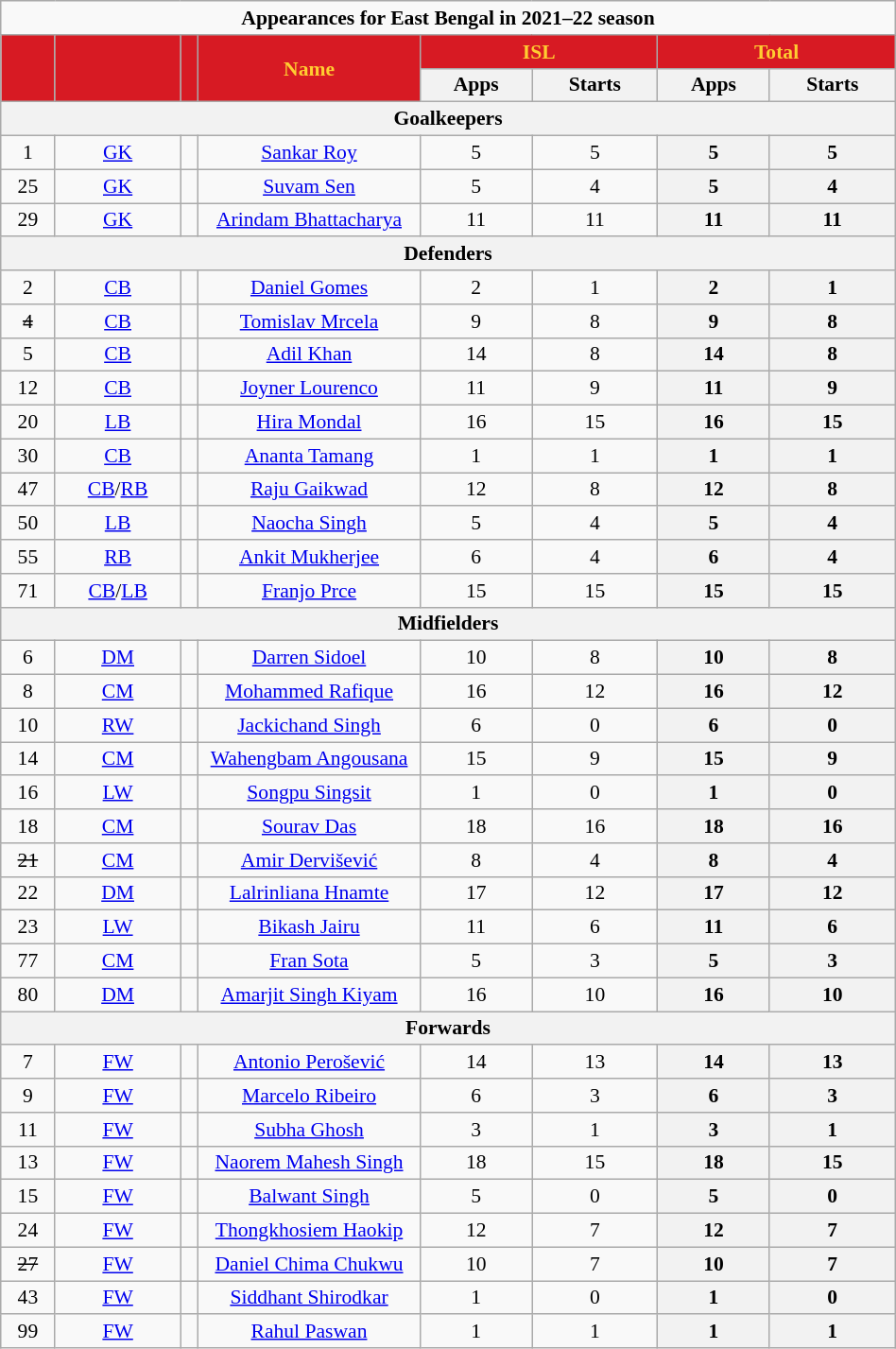<table class="wikitable sortable" style="text-align:center; font-size:90%; width:50%">
<tr>
<td colspan="8"><strong>Appearances for East Bengal in 2021–22 season</strong></td>
</tr>
<tr>
<th style="background:#d71a23; color:#ffcd31; text-align:center;" rowspan="2"></th>
<th style="background:#d71a23; color:#ffcd31; text-align:center;" rowspan="2"></th>
<th style="background:#d71a23; color:#ffcd31; text-align:center;" rowspan="2"></th>
<th style="background:#d71a23; color:#ffcd31; text-align:center; width:150px;" rowspan="2">Name</th>
<th style="background:#d71a23; color:#ffcd31; text-align:center; width:86px;" colspan="2">ISL</th>
<th style="background:#d71a23; color:#ffcd31; text-align:center; width:86px;" colspan="2">Total</th>
</tr>
<tr>
<th>Apps</th>
<th>Starts</th>
<th>Apps</th>
<th>Starts</th>
</tr>
<tr>
<th colspan="8"><strong>Goalkeepers</strong></th>
</tr>
<tr>
<td>1</td>
<td><a href='#'>GK</a></td>
<td></td>
<td><a href='#'>Sankar Roy</a></td>
<td>5</td>
<td>5</td>
<th>5</th>
<th>5</th>
</tr>
<tr>
<td>25</td>
<td><a href='#'>GK</a></td>
<td></td>
<td><a href='#'>Suvam Sen</a></td>
<td>5</td>
<td>4</td>
<th>5</th>
<th>4</th>
</tr>
<tr>
<td>29</td>
<td><a href='#'>GK</a></td>
<td></td>
<td><a href='#'>Arindam Bhattacharya</a></td>
<td>11</td>
<td>11</td>
<th>11</th>
<th>11</th>
</tr>
<tr>
<th colspan="8"><strong>Defenders</strong></th>
</tr>
<tr>
<td>2</td>
<td><a href='#'>CB</a></td>
<td></td>
<td><a href='#'>Daniel Gomes</a></td>
<td>2</td>
<td>1</td>
<th>2</th>
<th>1</th>
</tr>
<tr>
<td><s>4</s></td>
<td><a href='#'>CB</a></td>
<td></td>
<td><a href='#'>Tomislav Mrcela</a></td>
<td>9</td>
<td>8</td>
<th>9</th>
<th>8</th>
</tr>
<tr>
<td>5</td>
<td><a href='#'>CB</a></td>
<td></td>
<td><a href='#'>Adil Khan</a></td>
<td>14</td>
<td>8</td>
<th>14</th>
<th>8</th>
</tr>
<tr>
<td>12</td>
<td><a href='#'>CB</a></td>
<td></td>
<td><a href='#'>Joyner Lourenco</a></td>
<td>11</td>
<td>9</td>
<th>11</th>
<th>9</th>
</tr>
<tr>
<td>20</td>
<td><a href='#'>LB</a></td>
<td></td>
<td><a href='#'>Hira Mondal</a></td>
<td>16</td>
<td>15</td>
<th>16</th>
<th>15</th>
</tr>
<tr>
<td>30</td>
<td><a href='#'>CB</a></td>
<td></td>
<td><a href='#'>Ananta Tamang</a></td>
<td>1</td>
<td>1</td>
<th>1</th>
<th>1</th>
</tr>
<tr>
<td>47</td>
<td><a href='#'>CB</a>/<a href='#'>RB</a></td>
<td></td>
<td><a href='#'>Raju Gaikwad</a></td>
<td>12</td>
<td>8</td>
<th>12</th>
<th>8</th>
</tr>
<tr>
<td>50</td>
<td><a href='#'>LB</a></td>
<td></td>
<td><a href='#'>Naocha Singh</a></td>
<td>5</td>
<td>4</td>
<th>5</th>
<th>4</th>
</tr>
<tr>
<td>55</td>
<td><a href='#'>RB</a></td>
<td></td>
<td><a href='#'>Ankit Mukherjee</a></td>
<td>6</td>
<td>4</td>
<th>6</th>
<th>4</th>
</tr>
<tr>
<td>71</td>
<td><a href='#'>CB</a>/<a href='#'>LB</a></td>
<td></td>
<td><a href='#'>Franjo Prce</a></td>
<td>15</td>
<td>15</td>
<th>15</th>
<th>15</th>
</tr>
<tr>
<th colspan="8"><strong>Midfielders</strong></th>
</tr>
<tr>
<td>6</td>
<td><a href='#'>DM</a></td>
<td></td>
<td><a href='#'>Darren Sidoel</a></td>
<td>10</td>
<td>8</td>
<th>10</th>
<th>8</th>
</tr>
<tr>
<td>8</td>
<td><a href='#'>CM</a></td>
<td></td>
<td><a href='#'>Mohammed Rafique</a></td>
<td>16</td>
<td>12</td>
<th>16</th>
<th>12</th>
</tr>
<tr>
<td>10</td>
<td><a href='#'>RW</a></td>
<td></td>
<td><a href='#'>Jackichand Singh</a></td>
<td>6</td>
<td>0</td>
<th>6</th>
<th>0</th>
</tr>
<tr>
<td>14</td>
<td><a href='#'>CM</a></td>
<td></td>
<td><a href='#'>Wahengbam Angousana</a></td>
<td>15</td>
<td>9</td>
<th>15</th>
<th>9</th>
</tr>
<tr>
<td>16</td>
<td><a href='#'>LW</a></td>
<td></td>
<td><a href='#'>Songpu Singsit</a></td>
<td>1</td>
<td>0</td>
<th>1</th>
<th>0</th>
</tr>
<tr>
<td>18</td>
<td><a href='#'>CM</a></td>
<td></td>
<td><a href='#'>Sourav Das</a></td>
<td>18</td>
<td>16</td>
<th>18</th>
<th>16</th>
</tr>
<tr>
<td><s>21</s></td>
<td><a href='#'>CM</a></td>
<td></td>
<td><a href='#'>Amir Dervišević</a></td>
<td>8</td>
<td>4</td>
<th>8</th>
<th>4</th>
</tr>
<tr>
<td>22</td>
<td><a href='#'>DM</a></td>
<td></td>
<td><a href='#'>Lalrinliana Hnamte</a></td>
<td>17</td>
<td>12</td>
<th>17</th>
<th>12</th>
</tr>
<tr>
<td>23</td>
<td><a href='#'>LW</a></td>
<td></td>
<td><a href='#'>Bikash Jairu</a></td>
<td>11</td>
<td>6</td>
<th>11</th>
<th>6</th>
</tr>
<tr>
<td>77</td>
<td><a href='#'>CM</a></td>
<td></td>
<td><a href='#'>Fran Sota</a></td>
<td>5</td>
<td>3</td>
<th>5</th>
<th>3</th>
</tr>
<tr>
<td>80</td>
<td><a href='#'>DM</a></td>
<td></td>
<td><a href='#'>Amarjit Singh Kiyam</a></td>
<td>16</td>
<td>10</td>
<th>16</th>
<th>10</th>
</tr>
<tr>
<th colspan="8"><strong>Forwards</strong></th>
</tr>
<tr>
<td>7</td>
<td><a href='#'>FW</a></td>
<td></td>
<td><a href='#'>Antonio Perošević</a></td>
<td>14</td>
<td>13</td>
<th>14</th>
<th>13</th>
</tr>
<tr>
<td>9</td>
<td><a href='#'>FW</a></td>
<td></td>
<td><a href='#'>Marcelo Ribeiro</a></td>
<td>6</td>
<td>3</td>
<th>6</th>
<th>3</th>
</tr>
<tr>
<td>11</td>
<td><a href='#'>FW</a></td>
<td></td>
<td><a href='#'>Subha Ghosh</a></td>
<td>3</td>
<td>1</td>
<th>3</th>
<th>1</th>
</tr>
<tr>
<td>13</td>
<td><a href='#'>FW</a></td>
<td></td>
<td><a href='#'>Naorem Mahesh Singh</a></td>
<td>18</td>
<td>15</td>
<th>18</th>
<th>15</th>
</tr>
<tr>
<td>15</td>
<td><a href='#'>FW</a></td>
<td></td>
<td><a href='#'>Balwant Singh</a></td>
<td>5</td>
<td>0</td>
<th>5</th>
<th>0</th>
</tr>
<tr>
<td>24</td>
<td><a href='#'>FW</a></td>
<td></td>
<td><a href='#'>Thongkhosiem Haokip</a></td>
<td>12</td>
<td>7</td>
<th>12</th>
<th>7</th>
</tr>
<tr>
<td><s>27</s></td>
<td><a href='#'>FW</a></td>
<td></td>
<td><a href='#'>Daniel Chima Chukwu</a></td>
<td>10</td>
<td>7</td>
<th>10</th>
<th>7</th>
</tr>
<tr>
<td>43</td>
<td><a href='#'>FW</a></td>
<td></td>
<td><a href='#'>Siddhant Shirodkar</a></td>
<td>1</td>
<td>0</td>
<th>1</th>
<th>0</th>
</tr>
<tr>
<td>99</td>
<td><a href='#'>FW</a></td>
<td></td>
<td><a href='#'>Rahul Paswan</a></td>
<td>1</td>
<td>1</td>
<th>1</th>
<th>1</th>
</tr>
</table>
